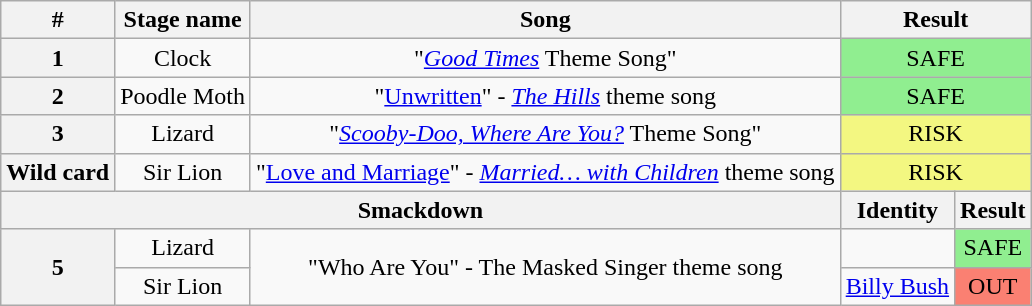<table class="wikitable plainrowheaders" style="text-align:center;">
<tr>
<th>#</th>
<th>Stage name</th>
<th>Song</th>
<th colspan=2>Result</th>
</tr>
<tr>
<th>1</th>
<td>Clock</td>
<td>"<em><a href='#'>Good Times</a></em> Theme Song"</td>
<td colspan=2 bgcolor=lightgreen>SAFE</td>
</tr>
<tr>
<th>2</th>
<td>Poodle Moth</td>
<td>"<a href='#'>Unwritten</a>" - <em><a href='#'>The Hills</a></em> theme song</td>
<td colspan=2 bgcolor=lightgreen>SAFE</td>
</tr>
<tr>
<th>3</th>
<td>Lizard</td>
<td>"<em><a href='#'>Scooby-Doo, Where Are You?</a></em> Theme Song"</td>
<td colspan=2 bgcolor="#F3F781">RISK</td>
</tr>
<tr>
<th>Wild card</th>
<td>Sir Lion</td>
<td>"<a href='#'>Love and Marriage</a>" - <em><a href='#'>Married… with Children</a></em> theme song</td>
<td colspan=2 bgcolor="#F3F781">RISK</td>
</tr>
<tr>
<th colspan=3>Smackdown</th>
<th>Identity</th>
<th>Result</th>
</tr>
<tr>
<th rowspan=2>5</th>
<td>Lizard</td>
<td rowspan=2>"Who Are You" - The Masked Singer theme song</td>
<td></td>
<td bgcolor=lightgreen>SAFE</td>
</tr>
<tr>
<td>Sir Lion</td>
<td><a href='#'>Billy Bush</a></td>
<td bgcolor=salmon>OUT</td>
</tr>
</table>
